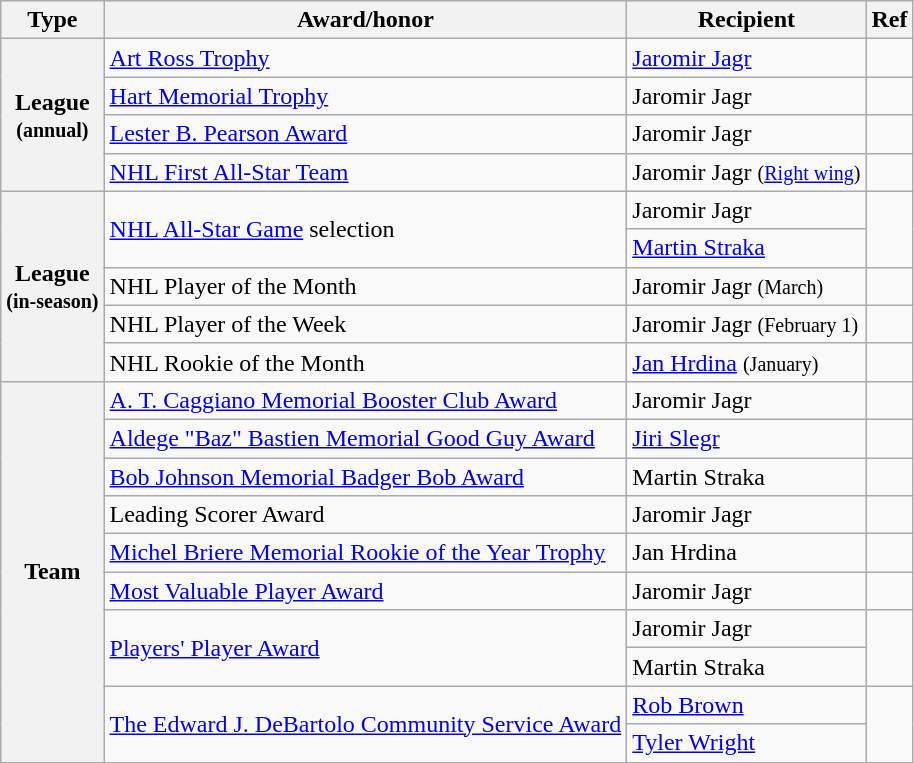<table class="wikitable">
<tr>
<th scope="col">Type</th>
<th scope="col">Award/honor</th>
<th scope="col">Recipient</th>
<th scope="col">Ref</th>
</tr>
<tr>
<th scope="row" rowspan="4">League<br><small>(annual)</small></th>
<td><a href='#'>Art Ross Trophy</a></td>
<td><a href='#'>Jaromir Jagr</a></td>
<td></td>
</tr>
<tr>
<td><a href='#'>Hart Memorial Trophy</a></td>
<td>Jaromir Jagr</td>
<td></td>
</tr>
<tr>
<td><a href='#'>Lester B. Pearson Award</a></td>
<td>Jaromir Jagr</td>
<td></td>
</tr>
<tr>
<td><a href='#'>NHL First All-Star Team</a></td>
<td>Jaromir Jagr <small>(<a href='#'>Right wing</a>)</small></td>
<td></td>
</tr>
<tr>
<th scope="row" rowspan=5>League<br><small>(in-season)</small></th>
<td rowspan=2><a href='#'>NHL All-Star Game</a> selection</td>
<td>Jaromir Jagr</td>
<td rowspan=2></td>
</tr>
<tr>
<td><a href='#'>Martin Straka</a></td>
</tr>
<tr>
<td>NHL Player of the Month</td>
<td>Jaromir Jagr <small>(March)</small></td>
<td></td>
</tr>
<tr>
<td>NHL Player of the Week</td>
<td>Jaromir Jagr <small>(February 1)</small></td>
<td></td>
</tr>
<tr>
<td>NHL Rookie of the Month</td>
<td><a href='#'>Jan Hrdina</a> <small>(January)</small></td>
<td></td>
</tr>
<tr>
<th scope="row" rowspan="10">Team</th>
<td><a href='#'>A. T. Caggiano Memorial Booster Club Award</a></td>
<td>Jaromir Jagr</td>
<td></td>
</tr>
<tr>
<td><a href='#'>Aldege "Baz" Bastien Memorial Good Guy Award</a></td>
<td><a href='#'>Jiri Slegr</a></td>
<td></td>
</tr>
<tr>
<td><a href='#'>Bob Johnson Memorial Badger Bob Award</a></td>
<td>Martin Straka</td>
<td></td>
</tr>
<tr>
<td>Leading Scorer Award</td>
<td>Jaromir Jagr</td>
<td></td>
</tr>
<tr>
<td><a href='#'>Michel Briere Memorial Rookie of the Year Trophy</a></td>
<td>Jan Hrdina</td>
<td></td>
</tr>
<tr>
<td><a href='#'>Most Valuable Player Award</a></td>
<td>Jaromir Jagr</td>
<td></td>
</tr>
<tr>
<td rowspan=2><a href='#'>Players' Player Award</a></td>
<td>Jaromir Jagr</td>
<td rowspan=2></td>
</tr>
<tr>
<td>Martin Straka</td>
</tr>
<tr>
<td rowspan=2><a href='#'>The Edward J. DeBartolo Community Service Award</a></td>
<td><a href='#'>Rob Brown</a></td>
<td rowspan=2></td>
</tr>
<tr>
<td><a href='#'>Tyler Wright</a></td>
</tr>
</table>
